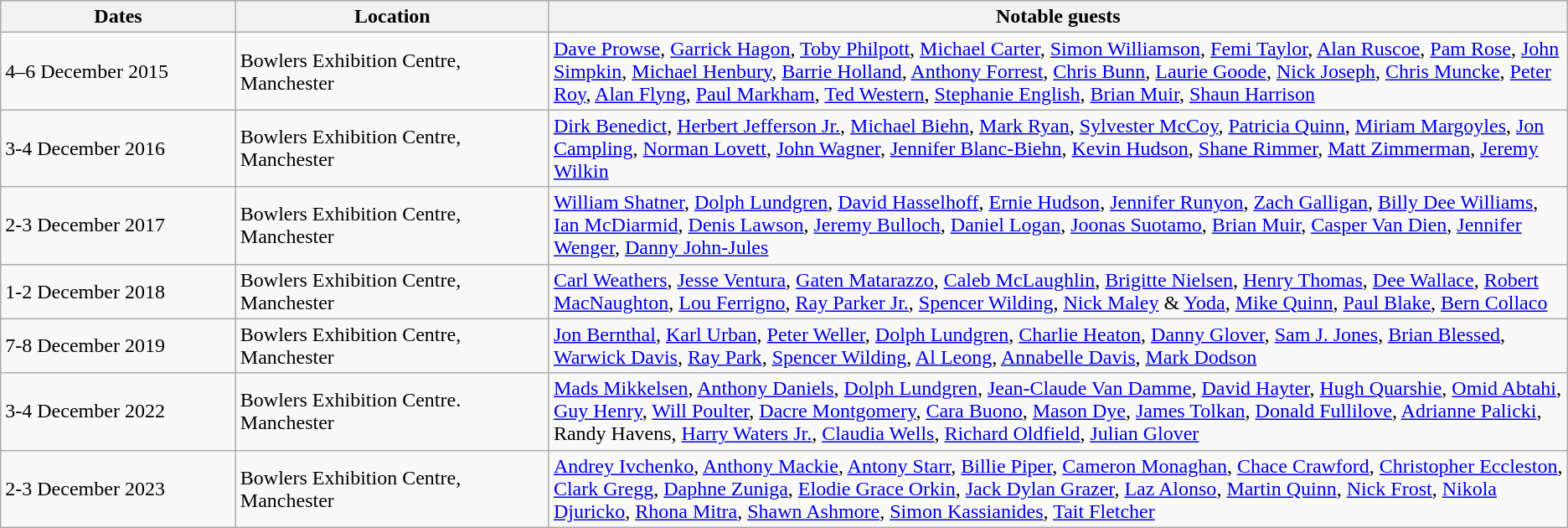<table class="wikitable">
<tr>
<th style="width:15%;">Dates</th>
<th style="width:20%;">Location</th>
<th style="width:65%;">Notable guests</th>
</tr>
<tr>
<td>4–6 December 2015</td>
<td>Bowlers Exhibition Centre, Manchester</td>
<td><a href='#'>Dave Prowse</a>, <a href='#'>Garrick Hagon</a>, <a href='#'>Toby Philpott</a>, <a href='#'>Michael Carter</a>, <a href='#'>Simon Williamson</a>, <a href='#'>Femi Taylor</a>, <a href='#'>Alan Ruscoe</a>, <a href='#'>Pam Rose</a>, <a href='#'>John Simpkin</a>, <a href='#'>Michael Henbury</a>, <a href='#'>Barrie Holland</a>, <a href='#'>Anthony Forrest</a>, <a href='#'>Chris Bunn</a>, <a href='#'>Laurie Goode</a>, <a href='#'>Nick Joseph</a>, <a href='#'>Chris Muncke</a>, <a href='#'>Peter Roy</a>, <a href='#'>Alan Flyng</a>, <a href='#'>Paul Markham</a>, <a href='#'>Ted Western</a>, <a href='#'>Stephanie English</a>, <a href='#'>Brian Muir</a>, <a href='#'>Shaun Harrison</a></td>
</tr>
<tr>
<td>3-4 December 2016</td>
<td>Bowlers Exhibition Centre, Manchester</td>
<td><a href='#'>Dirk Benedict</a>, <a href='#'>Herbert Jefferson Jr.</a>, <a href='#'>Michael Biehn</a>, <a href='#'>Mark Ryan</a>, <a href='#'>Sylvester McCoy</a>, <a href='#'>Patricia Quinn</a>, <a href='#'>Miriam Margoyles</a>, <a href='#'>Jon Campling</a>, <a href='#'>Norman Lovett</a>, <a href='#'>John Wagner</a>, <a href='#'>Jennifer Blanc-Biehn</a>, <a href='#'>Kevin Hudson</a>, <a href='#'>Shane Rimmer</a>, <a href='#'>Matt Zimmerman</a>, <a href='#'>Jeremy Wilkin</a></td>
</tr>
<tr>
<td>2-3 December 2017</td>
<td>Bowlers Exhibition Centre, Manchester</td>
<td><a href='#'>William Shatner</a>, <a href='#'>Dolph Lundgren</a>, <a href='#'>David Hasselhoff</a>, <a href='#'>Ernie Hudson</a>, <a href='#'>Jennifer Runyon</a>, <a href='#'>Zach Galligan</a>, <a href='#'>Billy Dee Williams</a>, <a href='#'>Ian McDiarmid</a>, <a href='#'>Denis Lawson</a>, <a href='#'>Jeremy Bulloch</a>, <a href='#'>Daniel Logan</a>, <a href='#'>Joonas Suotamo</a>, <a href='#'>Brian Muir</a>, <a href='#'>Casper Van Dien</a>, <a href='#'>Jennifer Wenger</a>, <a href='#'>Danny John-Jules</a></td>
</tr>
<tr>
<td>1-2 December 2018</td>
<td>Bowlers Exhibition Centre, Manchester</td>
<td><a href='#'>Carl Weathers</a>, <a href='#'>Jesse Ventura</a>, <a href='#'>Gaten Matarazzo</a>, <a href='#'>Caleb McLaughlin</a>, <a href='#'>Brigitte Nielsen</a>, <a href='#'>Henry Thomas</a>, <a href='#'>Dee Wallace</a>, <a href='#'>Robert MacNaughton</a>, <a href='#'>Lou Ferrigno</a>, <a href='#'>Ray Parker Jr.</a>, <a href='#'>Spencer Wilding</a>, <a href='#'>Nick Maley</a> & <a href='#'>Yoda</a>, <a href='#'>Mike Quinn</a>, <a href='#'>Paul Blake</a>, <a href='#'>Bern Collaco</a></td>
</tr>
<tr>
<td>7-8 December 2019</td>
<td>Bowlers Exhibition Centre, Manchester</td>
<td><a href='#'>Jon Bernthal</a>, <a href='#'>Karl Urban</a>, <a href='#'>Peter Weller</a>, <a href='#'>Dolph Lundgren</a>, <a href='#'>Charlie Heaton</a>, <a href='#'>Danny Glover</a>, <a href='#'>Sam J. Jones</a>, <a href='#'>Brian Blessed</a>, <a href='#'>Warwick Davis</a>, <a href='#'>Ray Park</a>, <a href='#'>Spencer Wilding</a>, <a href='#'>Al Leong</a>, <a href='#'>Annabelle Davis</a>, <a href='#'>Mark Dodson</a></td>
</tr>
<tr>
<td>3-4 December 2022</td>
<td>Bowlers Exhibition Centre. Manchester</td>
<td><a href='#'>Mads Mikkelsen</a>, <a href='#'>Anthony Daniels</a>, <a href='#'>Dolph Lundgren</a>, <a href='#'>Jean-Claude Van Damme</a>, <a href='#'>David Hayter</a>, <a href='#'>Hugh Quarshie</a>, <a href='#'>Omid Abtahi</a>, <a href='#'>Guy Henry</a>, <a href='#'>Will Poulter</a>, <a href='#'>Dacre Montgomery</a>, <a href='#'>Cara Buono</a>, <a href='#'>Mason Dye</a>, <a href='#'>James Tolkan</a>, <a href='#'>Donald Fullilove</a>, <a href='#'>Adrianne Palicki</a>, Randy Havens, <a href='#'>Harry Waters Jr.</a>, <a href='#'>Claudia Wells</a>, <a href='#'>Richard Oldfield</a>, <a href='#'>Julian Glover</a></td>
</tr>
<tr>
<td>2-3 December 2023</td>
<td>Bowlers Exhibition Centre, Manchester</td>
<td><a href='#'>Andrey Ivchenko</a>, <a href='#'>Anthony Mackie</a>, <a href='#'>Antony Starr</a>, <a href='#'>Billie Piper</a>, <a href='#'>Cameron Monaghan</a>, <a href='#'>Chace Crawford</a>, <a href='#'>Christopher Eccleston</a>, <a href='#'>Clark Gregg</a>, <a href='#'>Daphne Zuniga</a>, <a href='#'>Elodie Grace Orkin</a>, <a href='#'>Jack Dylan Grazer</a>, <a href='#'>Laz Alonso</a>, <a href='#'>Martin Quinn</a>, <a href='#'>Nick Frost</a>, <a href='#'>Nikola Djuricko</a>, <a href='#'>Rhona Mitra</a>, <a href='#'>Shawn Ashmore</a>, <a href='#'>Simon Kassianides</a>, <a href='#'>Tait Fletcher</a></td>
</tr>
</table>
